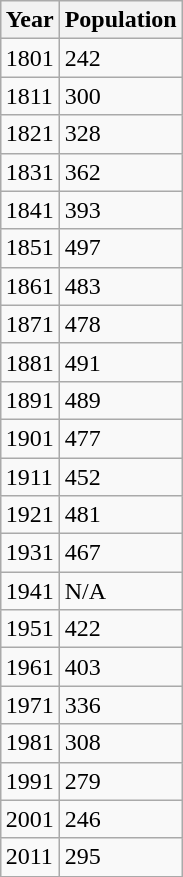<table class="wikitable" align="right">
<tr>
<th>Year</th>
<th>Population</th>
</tr>
<tr>
<td>1801</td>
<td>242</td>
</tr>
<tr>
<td>1811</td>
<td>300</td>
</tr>
<tr>
<td>1821</td>
<td>328</td>
</tr>
<tr>
<td>1831</td>
<td>362</td>
</tr>
<tr>
<td>1841</td>
<td>393</td>
</tr>
<tr>
<td>1851</td>
<td>497</td>
</tr>
<tr>
<td>1861</td>
<td>483</td>
</tr>
<tr>
<td>1871</td>
<td>478</td>
</tr>
<tr>
<td>1881</td>
<td>491</td>
</tr>
<tr>
<td>1891</td>
<td>489</td>
</tr>
<tr>
<td>1901</td>
<td>477</td>
</tr>
<tr>
<td>1911</td>
<td>452</td>
</tr>
<tr>
<td>1921</td>
<td>481</td>
</tr>
<tr>
<td>1931</td>
<td>467</td>
</tr>
<tr>
<td>1941</td>
<td>N/A</td>
</tr>
<tr>
<td>1951</td>
<td>422</td>
</tr>
<tr>
<td>1961</td>
<td>403</td>
</tr>
<tr>
<td>1971</td>
<td>336</td>
</tr>
<tr>
<td>1981</td>
<td>308</td>
</tr>
<tr>
<td>1991</td>
<td>279</td>
</tr>
<tr>
<td>2001</td>
<td>246</td>
</tr>
<tr>
<td>2011</td>
<td>295</td>
</tr>
</table>
